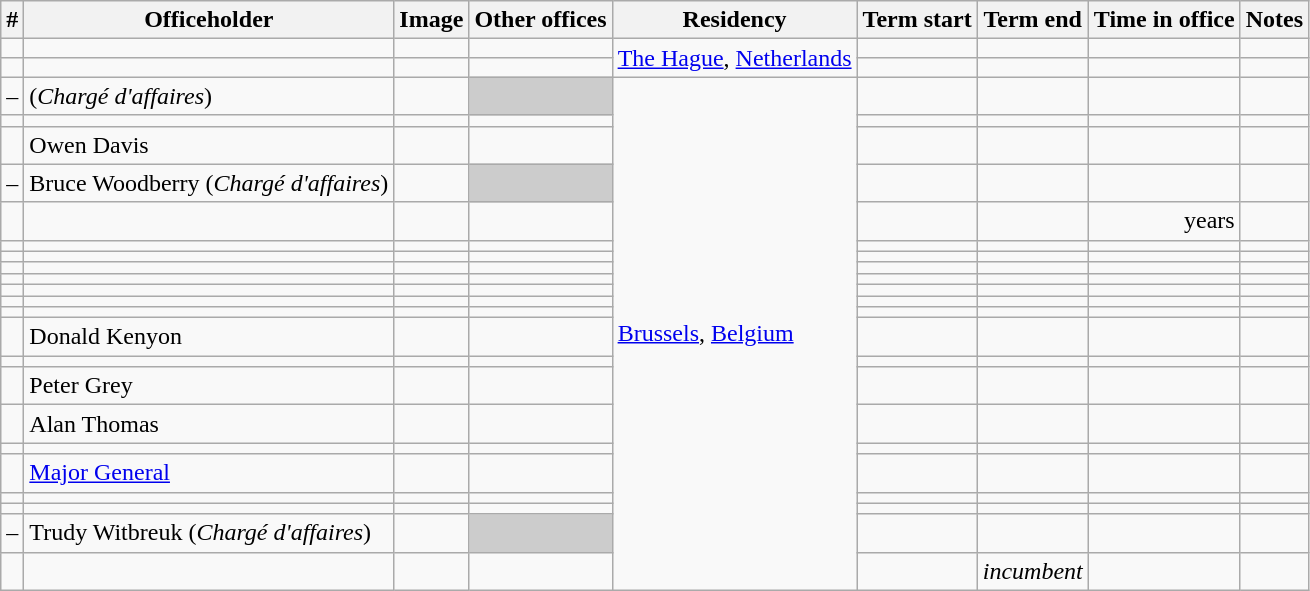<table class='wikitable sortable'>
<tr>
<th>#</th>
<th>Officeholder</th>
<th>Image</th>
<th>Other offices</th>
<th>Residency</th>
<th>Term start</th>
<th>Term end</th>
<th>Time in office</th>
<th>Notes</th>
</tr>
<tr>
<td align=center></td>
<td></td>
<td></td>
<td></td>
<td rowspan=2><a href='#'>The Hague</a>, <a href='#'>Netherlands</a></td>
<td align=center></td>
<td align=center></td>
<td lign=right></td>
<td></td>
</tr>
<tr>
<td align=center></td>
<td> </td>
<td></td>
<td></td>
<td align=center></td>
<td align=center></td>
<td align=right></td>
<td></td>
</tr>
<tr>
<td align=center>–</td>
<td> (<em>Chargé d'affaires</em>)</td>
<td></td>
<th style="background: #cccccc;"></th>
<td rowspan=22><a href='#'>Brussels</a>, <a href='#'>Belgium</a></td>
<td align=center></td>
<td align=center></td>
<td align=right></td>
<td></td>
</tr>
<tr>
<td align=center></td>
<td> </td>
<td></td>
<td></td>
<td align=center></td>
<td align=center></td>
<td align=right></td>
<td></td>
</tr>
<tr>
<td align=center></td>
<td>Owen Davis</td>
<td></td>
<td></td>
<td align=center></td>
<td align=center></td>
<td align=right></td>
<td></td>
</tr>
<tr>
<td align=center>–</td>
<td>Bruce Woodberry (<em>Chargé d'affaires</em>)</td>
<td></td>
<th style="background: #cccccc;"></th>
<td align=center></td>
<td align=center></td>
<td align=right></td>
<td></td>
</tr>
<tr>
<td align=center></td>
<td> </td>
<td></td>
<td></td>
<td align=center></td>
<td align=center></td>
<td align=right> years</td>
<td></td>
</tr>
<tr>
<td align=center></td>
<td></td>
<td></td>
<td></td>
<td align=center></td>
<td align=center></td>
<td align=right></td>
<td></td>
</tr>
<tr>
<td align=center></td>
<td></td>
<td></td>
<td></td>
<td align=center></td>
<td align=center></td>
<td align=right></td>
<td></td>
</tr>
<tr>
<td align=center></td>
<td></td>
<td></td>
<td></td>
<td align=center></td>
<td align=center></td>
<td align=right></td>
<td></td>
</tr>
<tr>
<td align=center></td>
<td> </td>
<td></td>
<td></td>
<td align=center></td>
<td align=center></td>
<td align=right><strong></strong></td>
<td></td>
</tr>
<tr>
<td align=center></td>
<td></td>
<td></td>
<td></td>
<td align=center></td>
<td align=center></td>
<td align=right></td>
<td></td>
</tr>
<tr>
<td align=center></td>
<td></td>
<td></td>
<td></td>
<td align=center></td>
<td align=center></td>
<td align=right></td>
<td></td>
</tr>
<tr>
<td align=center></td>
<td></td>
<td></td>
<td></td>
<td align=center></td>
<td align=center></td>
<td align=right><strong></strong></td>
<td></td>
</tr>
<tr>
<td align=center></td>
<td>Donald Kenyon</td>
<td></td>
<td></td>
<td align=center></td>
<td align=center></td>
<td align=right></td>
<td></td>
</tr>
<tr>
<td align=center></td>
<td></td>
<td></td>
<td></td>
<td align=center></td>
<td align=center></td>
<td align=right></td>
<td></td>
</tr>
<tr>
<td align=center></td>
<td>Peter Grey</td>
<td></td>
<td></td>
<td align=center></td>
<td align=center></td>
<td align=right></td>
<td></td>
</tr>
<tr>
<td align=center></td>
<td>Alan Thomas</td>
<td></td>
<td></td>
<td align=center></td>
<td align=center></td>
<td align=right></td>
<td></td>
</tr>
<tr>
<td align=center></td>
<td></td>
<td></td>
<td></td>
<td align=center></td>
<td align=center></td>
<td align=right></td>
<td></td>
</tr>
<tr>
<td align=center></td>
<td><a href='#'>Major General</a>  </td>
<td></td>
<td></td>
<td align=center></td>
<td align=center></td>
<td align=right></td>
<td></td>
</tr>
<tr>
<td align=center></td>
<td></td>
<td></td>
<td></td>
<td align=center></td>
<td align=center></td>
<td align=right></td>
<td></td>
</tr>
<tr>
<td align=center></td>
<td> </td>
<td></td>
<td></td>
<td align=center></td>
<td align=center></td>
<td align=right></td>
<td></td>
</tr>
<tr>
<td align=center>–</td>
<td>Trudy Witbreuk (<em>Chargé d'affaires</em>)</td>
<td></td>
<th style="background: #cccccc;"></th>
<td align=center></td>
<td align=center></td>
<td align=right></td>
<td></td>
</tr>
<tr>
<td align=center></td>
<td></td>
<td></td>
<td></td>
<td align=center></td>
<td align=center><em>incumbent</em></td>
<td align=right></td>
<td></td>
</tr>
</table>
